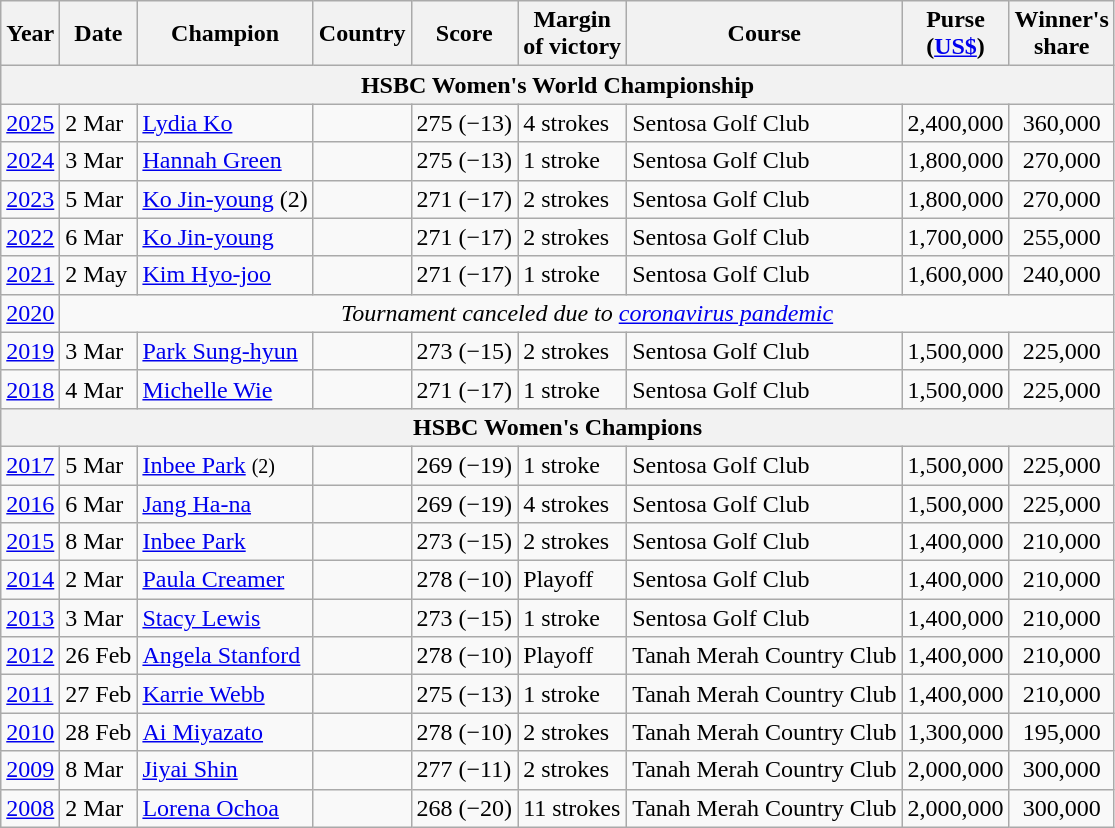<table class="wikitable">
<tr>
<th>Year</th>
<th>Date</th>
<th>Champion</th>
<th>Country</th>
<th>Score</th>
<th>Margin<br>of victory</th>
<th>Course</th>
<th>Purse<br>(<a href='#'>US$</a>)</th>
<th>Winner's<br>share</th>
</tr>
<tr>
<th colspan=9>HSBC Women's World Championship</th>
</tr>
<tr>
<td><a href='#'>2025</a></td>
<td>2 Mar</td>
<td><a href='#'>Lydia Ko</a></td>
<td></td>
<td>275 (−13)</td>
<td>4 strokes</td>
<td>Sentosa Golf Club</td>
<td>2,400,000</td>
<td align=center>360,000</td>
</tr>
<tr>
<td><a href='#'>2024</a></td>
<td>3 Mar</td>
<td><a href='#'>Hannah Green</a></td>
<td></td>
<td>275 (−13)</td>
<td>1 stroke</td>
<td>Sentosa Golf Club</td>
<td>1,800,000</td>
<td align=center>270,000</td>
</tr>
<tr>
<td><a href='#'>2023</a></td>
<td>5 Mar</td>
<td><a href='#'>Ko Jin-young</a> (2)</td>
<td></td>
<td>271 (−17)</td>
<td>2 strokes</td>
<td>Sentosa Golf Club</td>
<td>1,800,000</td>
<td align=center>270,000</td>
</tr>
<tr>
<td><a href='#'>2022</a></td>
<td>6 Mar</td>
<td><a href='#'>Ko Jin-young</a></td>
<td></td>
<td>271 (−17)</td>
<td>2 strokes</td>
<td>Sentosa Golf Club</td>
<td>1,700,000</td>
<td align=center>255,000</td>
</tr>
<tr>
<td><a href='#'>2021</a></td>
<td>2 May</td>
<td><a href='#'>Kim Hyo-joo</a></td>
<td></td>
<td>271 (−17)</td>
<td>1 stroke</td>
<td>Sentosa Golf Club</td>
<td>1,600,000</td>
<td align=center>240,000</td>
</tr>
<tr>
<td><a href='#'>2020</a></td>
<td align=center colspan=8><em>Tournament canceled due to <a href='#'>coronavirus pandemic</a></em></td>
</tr>
<tr>
<td><a href='#'>2019</a></td>
<td>3 Mar</td>
<td><a href='#'>Park Sung-hyun</a></td>
<td></td>
<td>273 (−15)</td>
<td>2 strokes</td>
<td>Sentosa Golf Club</td>
<td>1,500,000</td>
<td align=center>225,000</td>
</tr>
<tr>
<td><a href='#'>2018</a></td>
<td>4 Mar</td>
<td><a href='#'>Michelle Wie</a></td>
<td></td>
<td>271 (−17)</td>
<td>1 stroke</td>
<td>Sentosa Golf Club</td>
<td>1,500,000</td>
<td align=center>225,000</td>
</tr>
<tr>
<th colspan=9>HSBC Women's Champions</th>
</tr>
<tr>
<td><a href='#'>2017</a></td>
<td>5 Mar</td>
<td><a href='#'>Inbee Park</a> <small>(2)</small></td>
<td></td>
<td>269 (−19)</td>
<td>1 stroke</td>
<td>Sentosa Golf Club</td>
<td>1,500,000</td>
<td align=center>225,000</td>
</tr>
<tr>
<td><a href='#'>2016</a></td>
<td>6 Mar</td>
<td><a href='#'>Jang Ha-na</a></td>
<td></td>
<td>269 (−19)</td>
<td>4 strokes</td>
<td>Sentosa Golf Club</td>
<td>1,500,000</td>
<td align=center>225,000</td>
</tr>
<tr>
<td><a href='#'>2015</a></td>
<td>8 Mar</td>
<td><a href='#'>Inbee Park</a></td>
<td></td>
<td>273 (−15)</td>
<td>2 strokes</td>
<td>Sentosa Golf Club</td>
<td>1,400,000</td>
<td align=center>210,000</td>
</tr>
<tr>
<td><a href='#'>2014</a></td>
<td>2 Mar</td>
<td><a href='#'>Paula Creamer</a></td>
<td></td>
<td>278 (−10)</td>
<td>Playoff</td>
<td>Sentosa Golf Club</td>
<td>1,400,000</td>
<td align=center>210,000</td>
</tr>
<tr>
<td><a href='#'>2013</a></td>
<td>3 Mar</td>
<td><a href='#'>Stacy Lewis</a></td>
<td></td>
<td>273 (−15)</td>
<td>1 stroke</td>
<td>Sentosa Golf Club</td>
<td>1,400,000</td>
<td align=center>210,000</td>
</tr>
<tr>
<td><a href='#'>2012</a></td>
<td>26 Feb</td>
<td><a href='#'>Angela Stanford</a></td>
<td></td>
<td>278 (−10)</td>
<td>Playoff</td>
<td>Tanah Merah Country Club</td>
<td>1,400,000</td>
<td align=center>210,000</td>
</tr>
<tr>
<td><a href='#'>2011</a></td>
<td>27 Feb</td>
<td><a href='#'>Karrie Webb</a></td>
<td></td>
<td>275 (−13)</td>
<td>1 stroke</td>
<td>Tanah Merah Country Club</td>
<td>1,400,000</td>
<td align=center>210,000</td>
</tr>
<tr>
<td><a href='#'>2010</a></td>
<td>28 Feb</td>
<td><a href='#'>Ai Miyazato</a></td>
<td></td>
<td>278 (−10)</td>
<td>2 strokes</td>
<td>Tanah Merah Country Club</td>
<td>1,300,000</td>
<td align=center>195,000</td>
</tr>
<tr>
<td><a href='#'>2009</a></td>
<td>8 Mar</td>
<td><a href='#'>Jiyai Shin</a></td>
<td></td>
<td>277 (−11)</td>
<td>2 strokes</td>
<td>Tanah Merah Country Club</td>
<td>2,000,000</td>
<td align=center>300,000</td>
</tr>
<tr>
<td><a href='#'>2008</a></td>
<td>2 Mar</td>
<td><a href='#'>Lorena Ochoa</a></td>
<td></td>
<td>268 (−20)</td>
<td>11 strokes</td>
<td>Tanah Merah Country Club</td>
<td>2,000,000</td>
<td align=center>300,000</td>
</tr>
</table>
